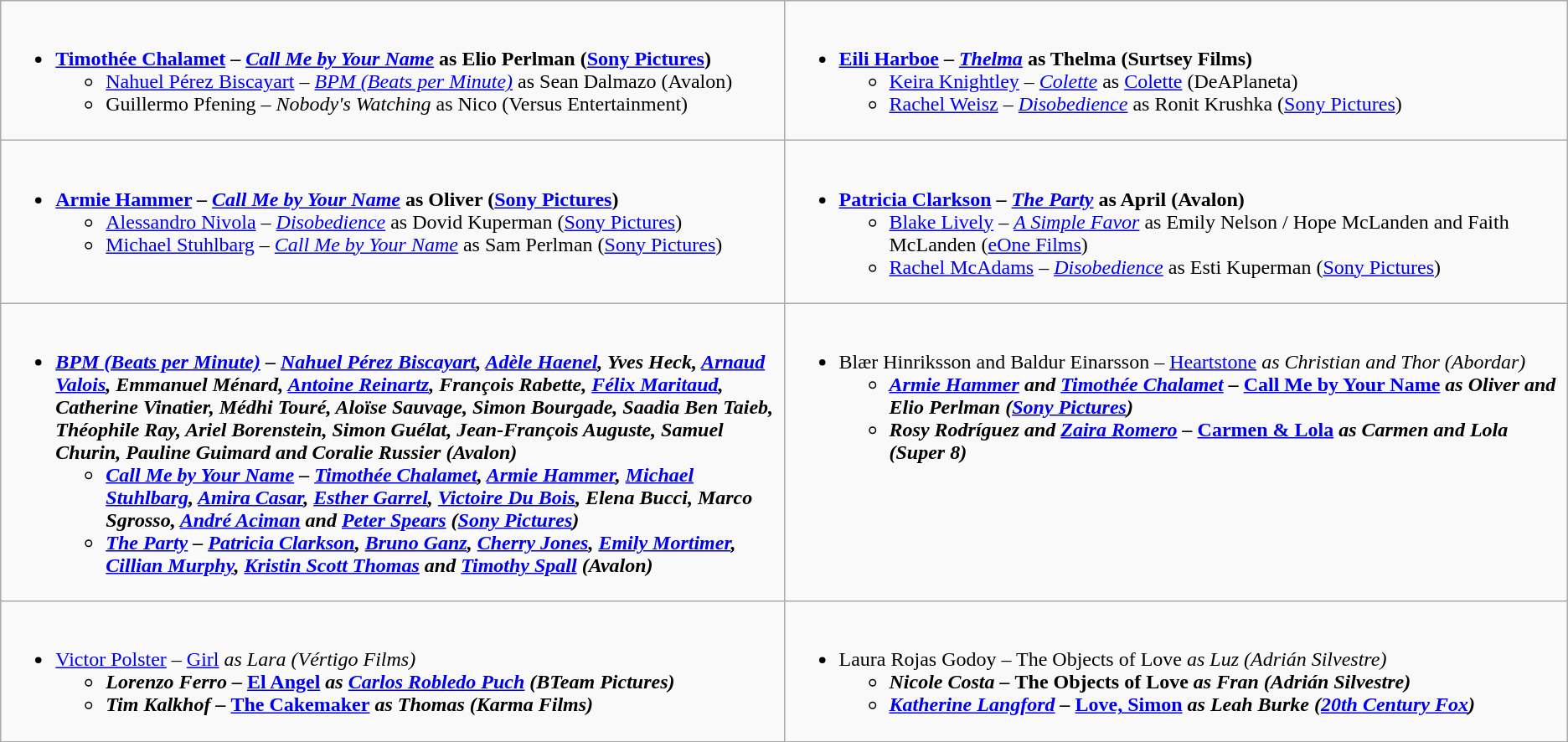<table class="wikitable">
<tr>
<td style="vertical-align:top;" width="50%"><br><ul><li><strong><a href='#'>Timothée Chalamet</a> – <em><a href='#'>Call Me by Your Name</a></em> as Elio Perlman (<a href='#'>Sony Pictures</a>)</strong><ul><li><a href='#'>Nahuel Pérez Biscayart</a> – <em><a href='#'>BPM (Beats per Minute)</a></em> as Sean Dalmazo (Avalon)</li><li>Guillermo Pfening – <em>Nobody's Watching</em> as Nico (Versus Entertainment)</li></ul></li></ul></td>
<td style="vertical-align:top;" width="50%"><br><ul><li><strong><a href='#'>Eili Harboe</a> – <em><a href='#'>Thelma</a></em> as Thelma (Surtsey Films)</strong><ul><li><a href='#'>Keira Knightley</a> – <em><a href='#'>Colette</a></em> as <a href='#'>Colette</a> (DeAPlaneta)</li><li><a href='#'>Rachel Weisz</a> – <em><a href='#'>Disobedience</a></em> as Ronit Krushka (<a href='#'>Sony Pictures</a>)</li></ul></li></ul></td>
</tr>
<tr>
<td style="vertical-align:top;" width="50%"><br><ul><li><strong><a href='#'>Armie Hammer</a> – <em><a href='#'>Call Me by Your Name</a></em> as Oliver (<a href='#'>Sony Pictures</a>)</strong><ul><li><a href='#'>Alessandro Nivola</a> – <em><a href='#'>Disobedience</a></em> as Dovid Kuperman (<a href='#'>Sony Pictures</a>)</li><li><a href='#'>Michael Stuhlbarg</a> – <em><a href='#'>Call Me by Your Name</a></em> as Sam Perlman (<a href='#'>Sony Pictures</a>)</li></ul></li></ul></td>
<td style="vertical-align:top;" width="50%"><br><ul><li><strong><a href='#'>Patricia Clarkson</a> – <em><a href='#'>The Party</a></em> as April (Avalon)</strong><ul><li><a href='#'>Blake Lively</a> – <em><a href='#'>A Simple Favor</a></em> as Emily Nelson / Hope McLanden and Faith McLanden (<a href='#'>eOne Films</a>)</li><li><a href='#'>Rachel McAdams</a> – <em><a href='#'>Disobedience</a></em> as Esti Kuperman (<a href='#'>Sony Pictures</a>)</li></ul></li></ul></td>
</tr>
<tr>
<td style="vertical-align:top;" width="50%"><br><ul><li><strong><em><a href='#'>BPM (Beats per Minute)</a><em> – <a href='#'>Nahuel Pérez Biscayart</a>, <a href='#'>Adèle Haenel</a>, Yves Heck, <a href='#'>Arnaud Valois</a>, Emmanuel Ménard, <a href='#'>Antoine Reinartz</a>, François Rabette, <a href='#'>Félix Maritaud</a>, Catherine Vinatier, Médhi Touré, Aloïse Sauvage, Simon Bourgade, Saadia Ben Taieb, Théophile Ray, Ariel Borenstein, Simon Guélat, Jean-François Auguste, Samuel Churin, Pauline Guimard and Coralie Russier (Avalon)<strong><ul><li></em><a href='#'>Call Me by Your Name</a><em> – <a href='#'>Timothée Chalamet</a>, <a href='#'>Armie Hammer</a>, <a href='#'>Michael Stuhlbarg</a>, <a href='#'>Amira Casar</a>, <a href='#'>Esther Garrel</a>, <a href='#'>Victoire Du Bois</a>, Elena Bucci, Marco Sgrosso, <a href='#'>André Aciman</a> and <a href='#'>Peter Spears</a> (<a href='#'>Sony Pictures</a>)</li><li></em><a href='#'>The Party</a><em> – <a href='#'>Patricia Clarkson</a>, <a href='#'>Bruno Ganz</a>, <a href='#'>Cherry Jones</a>, <a href='#'>Emily Mortimer</a>, <a href='#'>Cillian Murphy</a>, <a href='#'>Kristin Scott Thomas</a> and <a href='#'>Timothy Spall</a> (Avalon)</li></ul></li></ul></td>
<td style="vertical-align:top;" width="50%"><br><ul><li></strong>Blær Hinriksson and Baldur Einarsson – </em><a href='#'>Heartstone</a><em> as Christian and Thor (Abordar)<strong><ul><li><a href='#'>Armie Hammer</a> and <a href='#'>Timothée Chalamet</a> – </em><a href='#'>Call Me by Your Name</a><em> as Oliver and Elio Perlman (<a href='#'>Sony Pictures</a>)</li><li>Rosy Rodríguez and <a href='#'>Zaira Romero</a> – </em><a href='#'>Carmen & Lola</a><em> as Carmen and Lola (Super 8)</li></ul></li></ul></td>
</tr>
<tr>
<td style="vertical-align:top;" width="50%"><br><ul><li></strong><a href='#'>Victor Polster</a> – </em><a href='#'>Girl</a><em> as Lara (Vértigo Films)<strong><ul><li>Lorenzo Ferro – </em><a href='#'>El Angel</a><em> as <a href='#'>Carlos Robledo Puch</a> (BTeam Pictures)</li><li>Tim Kalkhof – </em><a href='#'>The Cakemaker</a><em> as Thomas (Karma Films)</li></ul></li></ul></td>
<td style="vertical-align:top;" width="50%"><br><ul><li></strong>Laura Rojas Godoy – </em>The Objects of Love<em> as Luz (Adrián Silvestre)<strong><ul><li>Nicole Costa – </em>The Objects of Love<em> as Fran (Adrián Silvestre)</li><li><a href='#'>Katherine Langford</a> – </em><a href='#'>Love, Simon</a><em> as Leah Burke (<a href='#'>20th Century Fox</a>)</li></ul></li></ul></td>
</tr>
</table>
